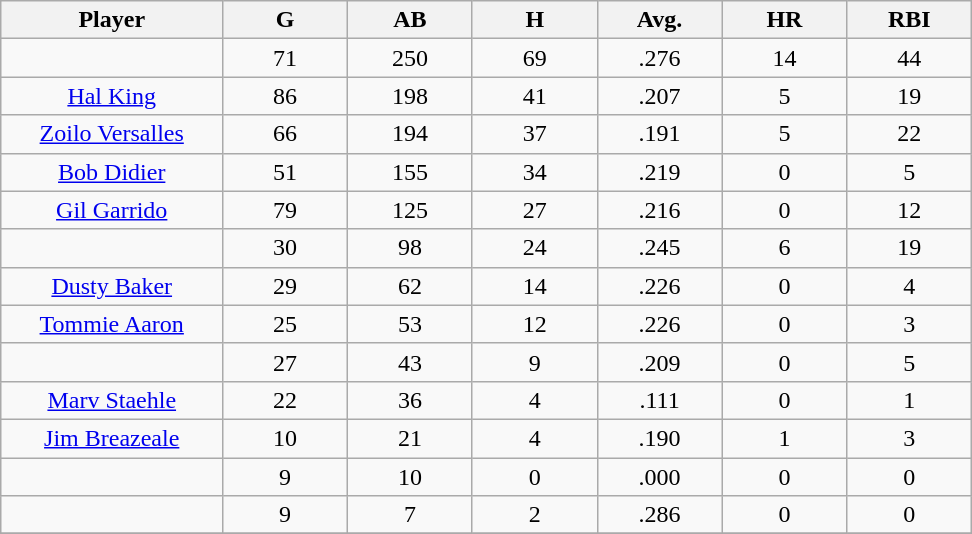<table class="wikitable sortable">
<tr>
<th bgcolor="#DDDDFF" width="16%">Player</th>
<th bgcolor="#DDDDFF" width="9%">G</th>
<th bgcolor="#DDDDFF" width="9%">AB</th>
<th bgcolor="#DDDDFF" width="9%">H</th>
<th bgcolor="#DDDDFF" width="9%">Avg.</th>
<th bgcolor="#DDDDFF" width="9%">HR</th>
<th bgcolor="#DDDDFF" width="9%">RBI</th>
</tr>
<tr align="center">
<td></td>
<td>71</td>
<td>250</td>
<td>69</td>
<td>.276</td>
<td>14</td>
<td>44</td>
</tr>
<tr align="center">
<td><a href='#'>Hal King</a></td>
<td>86</td>
<td>198</td>
<td>41</td>
<td>.207</td>
<td>5</td>
<td>19</td>
</tr>
<tr align=center>
<td><a href='#'>Zoilo Versalles</a></td>
<td>66</td>
<td>194</td>
<td>37</td>
<td>.191</td>
<td>5</td>
<td>22</td>
</tr>
<tr align=center>
<td><a href='#'>Bob Didier</a></td>
<td>51</td>
<td>155</td>
<td>34</td>
<td>.219</td>
<td>0</td>
<td>5</td>
</tr>
<tr align=center>
<td><a href='#'>Gil Garrido</a></td>
<td>79</td>
<td>125</td>
<td>27</td>
<td>.216</td>
<td>0</td>
<td>12</td>
</tr>
<tr align=center>
<td></td>
<td>30</td>
<td>98</td>
<td>24</td>
<td>.245</td>
<td>6</td>
<td>19</td>
</tr>
<tr align="center">
<td><a href='#'>Dusty Baker</a></td>
<td>29</td>
<td>62</td>
<td>14</td>
<td>.226</td>
<td>0</td>
<td>4</td>
</tr>
<tr align=center>
<td><a href='#'>Tommie Aaron</a></td>
<td>25</td>
<td>53</td>
<td>12</td>
<td>.226</td>
<td>0</td>
<td>3</td>
</tr>
<tr align=center>
<td></td>
<td>27</td>
<td>43</td>
<td>9</td>
<td>.209</td>
<td>0</td>
<td>5</td>
</tr>
<tr align="center">
<td><a href='#'>Marv Staehle</a></td>
<td>22</td>
<td>36</td>
<td>4</td>
<td>.111</td>
<td>0</td>
<td>1</td>
</tr>
<tr align=center>
<td><a href='#'>Jim Breazeale</a></td>
<td>10</td>
<td>21</td>
<td>4</td>
<td>.190</td>
<td>1</td>
<td>3</td>
</tr>
<tr align=center>
<td></td>
<td>9</td>
<td>10</td>
<td>0</td>
<td>.000</td>
<td>0</td>
<td>0</td>
</tr>
<tr align="center">
<td></td>
<td>9</td>
<td>7</td>
<td>2</td>
<td>.286</td>
<td>0</td>
<td>0</td>
</tr>
<tr align="center">
</tr>
</table>
